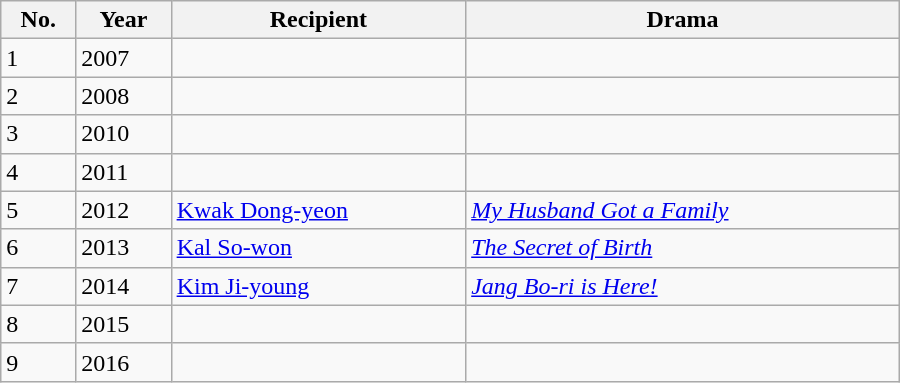<table class="wikitable" style="width:600px">
<tr>
<th>No.</th>
<th>Year</th>
<th>Recipient</th>
<th>Drama</th>
</tr>
<tr>
<td>1</td>
<td>2007</td>
<td></td>
<td></td>
</tr>
<tr>
<td>2</td>
<td>2008</td>
<td></td>
<td></td>
</tr>
<tr>
<td>3</td>
<td>2010</td>
<td></td>
<td></td>
</tr>
<tr>
<td>4</td>
<td>2011</td>
<td></td>
<td></td>
</tr>
<tr>
<td>5</td>
<td>2012</td>
<td><a href='#'>Kwak Dong-yeon</a></td>
<td><em><a href='#'>My Husband Got a Family</a></em></td>
</tr>
<tr>
<td>6</td>
<td>2013</td>
<td><a href='#'>Kal So-won</a></td>
<td><em><a href='#'>The Secret of Birth</a></em></td>
</tr>
<tr>
<td>7</td>
<td>2014</td>
<td><a href='#'>Kim Ji-young</a></td>
<td><em><a href='#'>Jang Bo-ri is Here!</a></em></td>
</tr>
<tr>
<td>8</td>
<td>2015</td>
<td></td>
<td></td>
</tr>
<tr>
<td>9</td>
<td>2016</td>
<td></td>
<td></td>
</tr>
</table>
